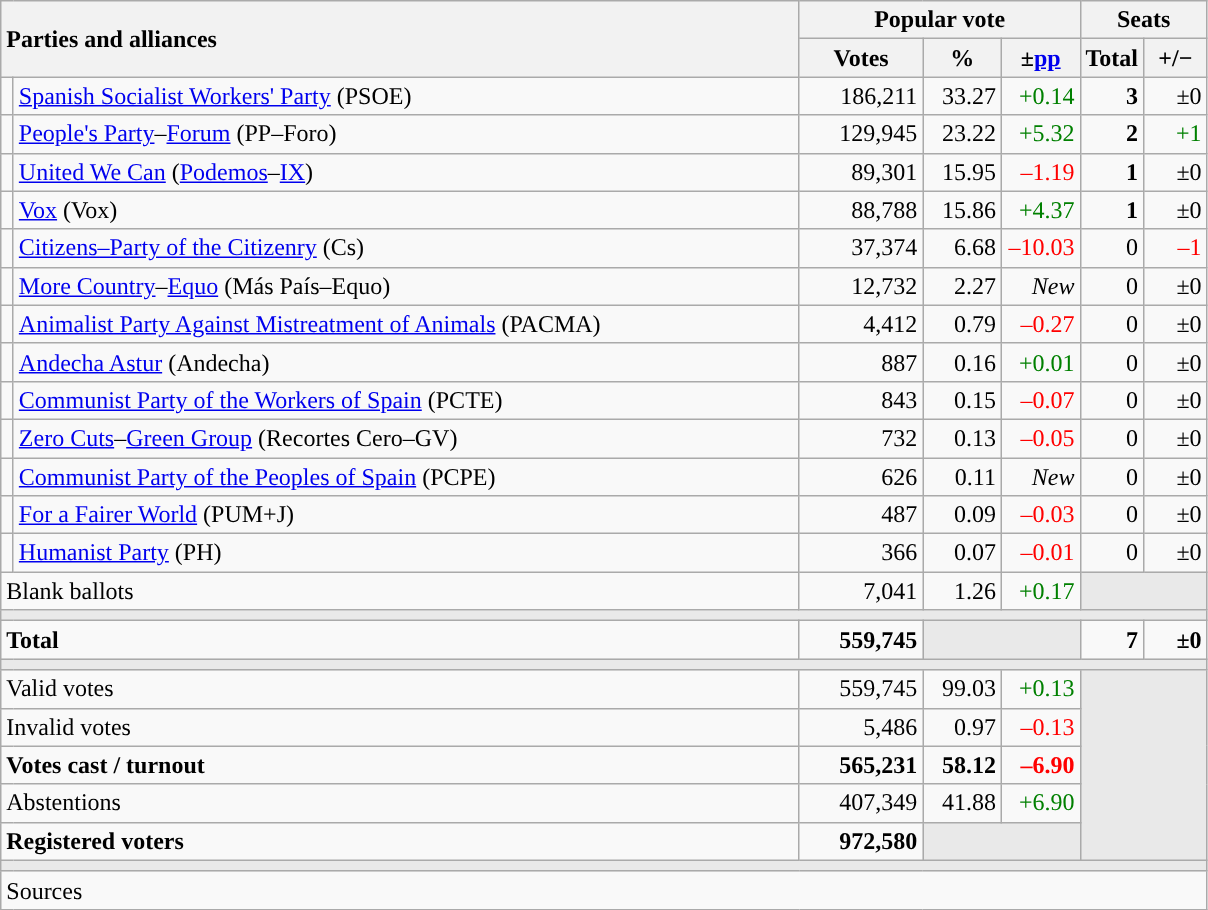<table class="wikitable" style="text-align:right;">
<tr>
<th style="text-align:left;" rowspan="2" colspan="2" width="525">Parties and alliances</th>
<th colspan="3">Popular vote</th>
<th colspan="2">Seats</th>
</tr>
<tr>
<th width="75">Votes</th>
<th width="45">%</th>
<th width="45">±<a href='#'>pp</a></th>
<th width="35">Total</th>
<th width="35">+/−</th>
</tr>
<tr>
<td width="1" style="color:inherit;background:"></td>
<td align="left"><a href='#'>Spanish Socialist Workers' Party</a> (PSOE)</td>
<td>186,211</td>
<td>33.27</td>
<td style="color:green;">+0.14</td>
<td><strong>3</strong></td>
<td>±0</td>
</tr>
<tr>
<td style="color:inherit;background:"></td>
<td align="left"><a href='#'>People's Party</a>–<a href='#'>Forum</a> (PP–Foro)</td>
<td>129,945</td>
<td>23.22</td>
<td style="color:green;">+5.32</td>
<td><strong>2</strong></td>
<td style="color:green;">+1</td>
</tr>
<tr>
<td style="color:inherit;background:"></td>
<td align="left"><a href='#'>United We Can</a> (<a href='#'>Podemos</a>–<a href='#'>IX</a>)</td>
<td>89,301</td>
<td>15.95</td>
<td style="color:red;">–1.19</td>
<td><strong>1</strong></td>
<td>±0</td>
</tr>
<tr>
<td style="color:inherit;background:"></td>
<td align="left"><a href='#'>Vox</a> (Vox)</td>
<td>88,788</td>
<td>15.86</td>
<td style="color:green;">+4.37</td>
<td><strong>1</strong></td>
<td>±0</td>
</tr>
<tr>
<td style="color:inherit;background:"></td>
<td align="left"><a href='#'>Citizens–Party of the Citizenry</a> (Cs)</td>
<td>37,374</td>
<td>6.68</td>
<td style="color:red;">–10.03</td>
<td>0</td>
<td style="color:red;">–1</td>
</tr>
<tr>
<td style="color:inherit;background:"></td>
<td align="left"><a href='#'>More Country</a>–<a href='#'>Equo</a> (Más País–Equo)</td>
<td>12,732</td>
<td>2.27</td>
<td><em>New</em></td>
<td>0</td>
<td>±0</td>
</tr>
<tr>
<td style="color:inherit;background:"></td>
<td align="left"><a href='#'>Animalist Party Against Mistreatment of Animals</a> (PACMA)</td>
<td>4,412</td>
<td>0.79</td>
<td style="color:red;">–0.27</td>
<td>0</td>
<td>±0</td>
</tr>
<tr>
<td style="color:inherit;background:"></td>
<td align="left"><a href='#'>Andecha Astur</a> (Andecha)</td>
<td>887</td>
<td>0.16</td>
<td style="color:green;">+0.01</td>
<td>0</td>
<td>±0</td>
</tr>
<tr>
<td style="color:inherit;background:"></td>
<td align="left"><a href='#'>Communist Party of the Workers of Spain</a> (PCTE)</td>
<td>843</td>
<td>0.15</td>
<td style="color:red;">–0.07</td>
<td>0</td>
<td>±0</td>
</tr>
<tr>
<td style="color:inherit;background:"></td>
<td align="left"><a href='#'>Zero Cuts</a>–<a href='#'>Green Group</a> (Recortes Cero–GV)</td>
<td>732</td>
<td>0.13</td>
<td style="color:red;">–0.05</td>
<td>0</td>
<td>±0</td>
</tr>
<tr>
<td style="color:inherit;background:"></td>
<td align="left"><a href='#'>Communist Party of the Peoples of Spain</a> (PCPE)</td>
<td>626</td>
<td>0.11</td>
<td><em>New</em></td>
<td>0</td>
<td>±0</td>
</tr>
<tr>
<td style="color:inherit;background:"></td>
<td align="left"><a href='#'>For a Fairer World</a> (PUM+J)</td>
<td>487</td>
<td>0.09</td>
<td style="color:red;">–0.03</td>
<td>0</td>
<td>±0</td>
</tr>
<tr>
<td style="color:inherit;background:"></td>
<td align="left"><a href='#'>Humanist Party</a> (PH)</td>
<td>366</td>
<td>0.07</td>
<td style="color:red;">–0.01</td>
<td>0</td>
<td>±0</td>
</tr>
<tr>
<td align="left" colspan="2">Blank ballots</td>
<td>7,041</td>
<td>1.26</td>
<td style="color:green;">+0.17</td>
<td bgcolor="#E9E9E9" colspan="2"></td>
</tr>
<tr>
<td colspan="7" bgcolor="#E9E9E9"></td>
</tr>
<tr style="font-weight:bold;">
<td align="left" colspan="2">Total</td>
<td>559,745</td>
<td bgcolor="#E9E9E9" colspan="2"></td>
<td>7</td>
<td>±0</td>
</tr>
<tr>
<td colspan="7" bgcolor="#E9E9E9"></td>
</tr>
<tr>
<td align="left" colspan="2">Valid votes</td>
<td>559,745</td>
<td>99.03</td>
<td style="color:green;">+0.13</td>
<td bgcolor="#E9E9E9" colspan="2" rowspan="5"></td>
</tr>
<tr>
<td align="left" colspan="2">Invalid votes</td>
<td>5,486</td>
<td>0.97</td>
<td style="color:red;">–0.13</td>
</tr>
<tr style="font-weight:bold;">
<td align="left" colspan="2">Votes cast / turnout</td>
<td>565,231</td>
<td>58.12</td>
<td style="color:red;">–6.90</td>
</tr>
<tr>
<td align="left" colspan="2">Abstentions</td>
<td>407,349</td>
<td>41.88</td>
<td style="color:green;">+6.90</td>
</tr>
<tr style="font-weight:bold;">
<td align="left" colspan="2">Registered voters</td>
<td>972,580</td>
<td bgcolor="#E9E9E9" colspan="2"></td>
</tr>
<tr>
<td colspan="7" bgcolor="#E9E9E9"></td>
</tr>
<tr>
<td align="left" colspan="7">Sources</td>
</tr>
</table>
